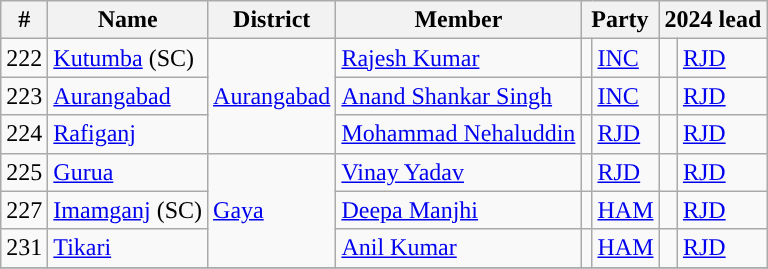<table class="wikitable">
<tr>
<th>#</th>
<th>Name</th>
<th>District</th>
<th>Member</th>
<th colspan="2">Party</th>
<th colspan="2">2024 lead</th>
</tr>
<tr>
<td>222</td>
<td><a href='#'>Kutumba</a> (SC)</td>
<td rowspan="3"><a href='#'>Aurangabad</a></td>
<td><a href='#'>Rajesh Kumar</a></td>
<td style="background-color: "></td>
<td><a href='#'>INC</a></td>
<td style="background-color: "></td>
<td><a href='#'>RJD</a></td>
</tr>
<tr>
<td>223</td>
<td><a href='#'>Aurangabad</a></td>
<td><a href='#'>Anand Shankar Singh</a></td>
<td style="background-color: "></td>
<td><a href='#'>INC</a></td>
<td style="background-color: "></td>
<td><a href='#'>RJD</a></td>
</tr>
<tr>
<td>224</td>
<td><a href='#'>Rafiganj</a></td>
<td><a href='#'>Mohammad Nehaluddin</a></td>
<td style="background-color: "></td>
<td><a href='#'>RJD</a></td>
<td style="background-color: "></td>
<td><a href='#'>RJD</a></td>
</tr>
<tr>
<td>225</td>
<td><a href='#'>Gurua</a></td>
<td rowspan="3"><a href='#'>Gaya</a></td>
<td><a href='#'>Vinay Yadav</a></td>
<td style="background-color: "></td>
<td><a href='#'>RJD</a></td>
<td style="background-color: "></td>
<td><a href='#'>RJD</a></td>
</tr>
<tr>
<td>227</td>
<td><a href='#'>Imamganj</a> (SC)</td>
<td><a href='#'>Deepa Manjhi</a></td>
<td style="background-color: "></td>
<td><a href='#'>HAM</a></td>
<td style="background-color: "></td>
<td><a href='#'>RJD</a></td>
</tr>
<tr>
<td>231</td>
<td><a href='#'>Tikari</a></td>
<td><a href='#'>Anil Kumar</a></td>
<td style="background-color: "></td>
<td><a href='#'>HAM</a></td>
<td style="background-color: "></td>
<td><a href='#'>RJD</a></td>
</tr>
<tr>
</tr>
</table>
